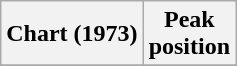<table class="wikitable sortable plainrowheaders" style="text-align:center">
<tr>
<th scope="col">Chart (1973)</th>
<th scope="col">Peak<br> position</th>
</tr>
<tr>
</tr>
</table>
